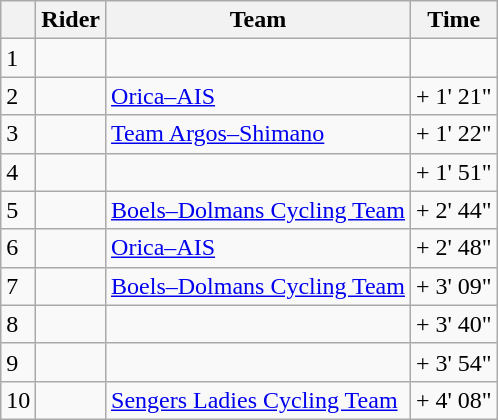<table class="wikitable">
<tr>
<th></th>
<th>Rider</th>
<th>Team</th>
<th>Time</th>
</tr>
<tr>
<td>1</td>
<td> </td>
<td></td>
<td align="right"></td>
</tr>
<tr>
<td>2</td>
<td></td>
<td><a href='#'>Orica–AIS</a></td>
<td align="right">+ 1' 21"</td>
</tr>
<tr>
<td>3</td>
<td></td>
<td><a href='#'>Team Argos–Shimano</a></td>
<td align="right">+ 1' 22"</td>
</tr>
<tr>
<td>4</td>
<td></td>
<td></td>
<td align="right">+ 1' 51"</td>
</tr>
<tr>
<td>5</td>
<td></td>
<td><a href='#'>Boels–Dolmans Cycling Team</a></td>
<td align="right">+ 2' 44"</td>
</tr>
<tr>
<td>6</td>
<td></td>
<td><a href='#'>Orica–AIS</a></td>
<td align="right">+ 2' 48"</td>
</tr>
<tr>
<td>7</td>
<td></td>
<td><a href='#'>Boels–Dolmans Cycling Team</a></td>
<td align="right">+ 3' 09"</td>
</tr>
<tr>
<td>8</td>
<td></td>
<td></td>
<td align="right">+ 3' 40"</td>
</tr>
<tr>
<td>9</td>
<td></td>
<td></td>
<td align="right">+ 3' 54"</td>
</tr>
<tr>
<td>10</td>
<td></td>
<td><a href='#'>Sengers Ladies Cycling Team</a></td>
<td align="right">+ 4' 08"</td>
</tr>
</table>
